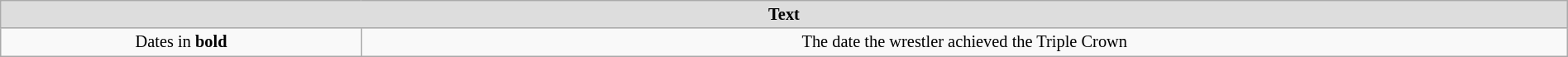<table class="wikitable"  style="width:100%; font-size:85%; text-align:center;">
<tr>
<th style="background:#ddd;" colspan="2">Text</th>
</tr>
<tr>
<td>Dates in <strong>bold</strong></td>
<td>The date the wrestler achieved the Triple Crown</td>
</tr>
</table>
